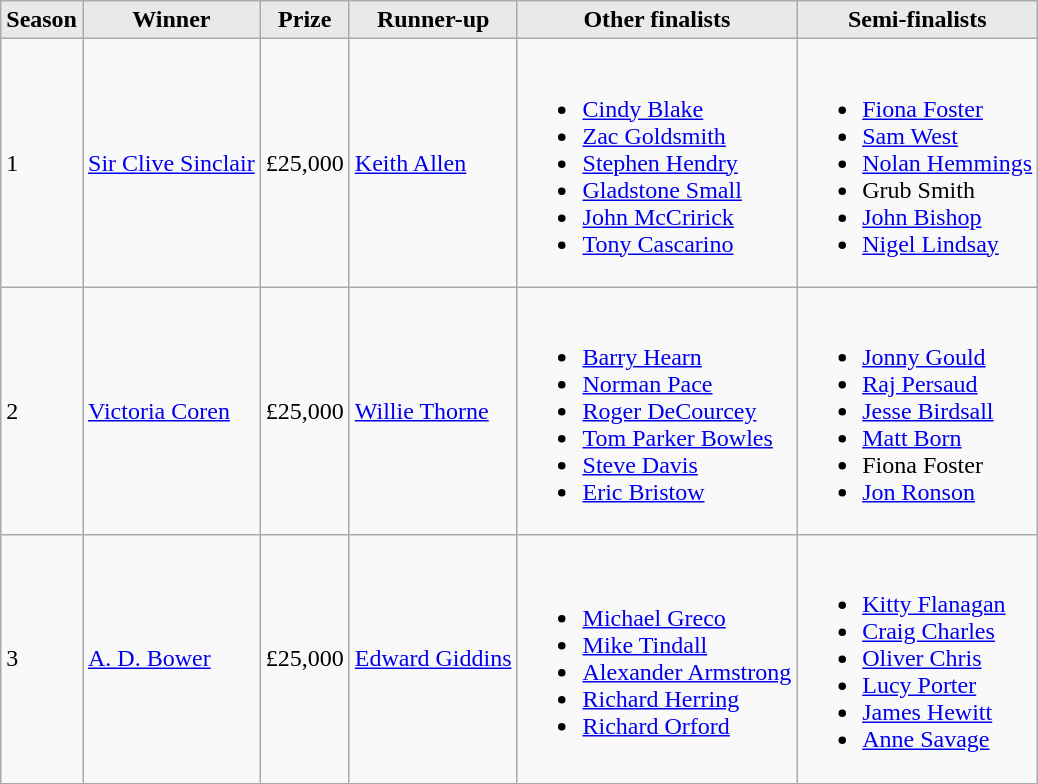<table class="wikitable">
<tr>
<th style="background: #E9E9E9;">Season</th>
<th style="background: #E9E9E9;">Winner</th>
<th style="background: #E9E9E9;">Prize</th>
<th style="background: #E9E9E9;">Runner-up</th>
<th style="background: #E9E9E9;">Other finalists</th>
<th style="background: #E9E9E9;">Semi-finalists</th>
</tr>
<tr>
<td>1</td>
<td><a href='#'>Sir Clive Sinclair</a></td>
<td>£25,000</td>
<td><a href='#'>Keith Allen</a></td>
<td><br><ul><li><a href='#'>Cindy Blake</a></li><li><a href='#'>Zac Goldsmith</a></li><li><a href='#'>Stephen Hendry</a></li><li><a href='#'>Gladstone Small</a></li><li><a href='#'>John McCririck</a></li><li><a href='#'>Tony Cascarino</a></li></ul></td>
<td><br><ul><li><a href='#'>Fiona Foster</a></li><li><a href='#'>Sam West</a></li><li><a href='#'>Nolan Hemmings</a></li><li>Grub Smith</li><li><a href='#'>John Bishop</a></li><li><a href='#'>Nigel Lindsay</a></li></ul></td>
</tr>
<tr>
<td>2</td>
<td><a href='#'>Victoria Coren</a></td>
<td>£25,000</td>
<td><a href='#'>Willie Thorne</a></td>
<td><br><ul><li><a href='#'>Barry Hearn</a></li><li><a href='#'>Norman Pace</a></li><li><a href='#'>Roger DeCourcey</a></li><li><a href='#'>Tom Parker Bowles</a></li><li><a href='#'>Steve Davis</a></li><li><a href='#'>Eric Bristow</a></li></ul></td>
<td><br><ul><li><a href='#'>Jonny Gould</a></li><li><a href='#'>Raj Persaud</a></li><li><a href='#'>Jesse Birdsall</a></li><li><a href='#'>Matt Born</a></li><li>Fiona Foster</li><li><a href='#'>Jon Ronson</a></li></ul></td>
</tr>
<tr>
<td>3</td>
<td><a href='#'>A. D. Bower</a></td>
<td>£25,000</td>
<td><a href='#'>Edward Giddins</a></td>
<td><br><ul><li><a href='#'>Michael Greco</a></li><li><a href='#'>Mike Tindall</a></li><li><a href='#'>Alexander Armstrong</a></li><li><a href='#'>Richard Herring</a></li><li><a href='#'>Richard Orford</a></li></ul></td>
<td><br><ul><li><a href='#'>Kitty Flanagan</a></li><li><a href='#'>Craig Charles</a></li><li><a href='#'>Oliver Chris</a></li><li><a href='#'>Lucy Porter</a></li><li><a href='#'>James Hewitt</a></li><li><a href='#'>Anne Savage</a></li></ul></td>
</tr>
</table>
